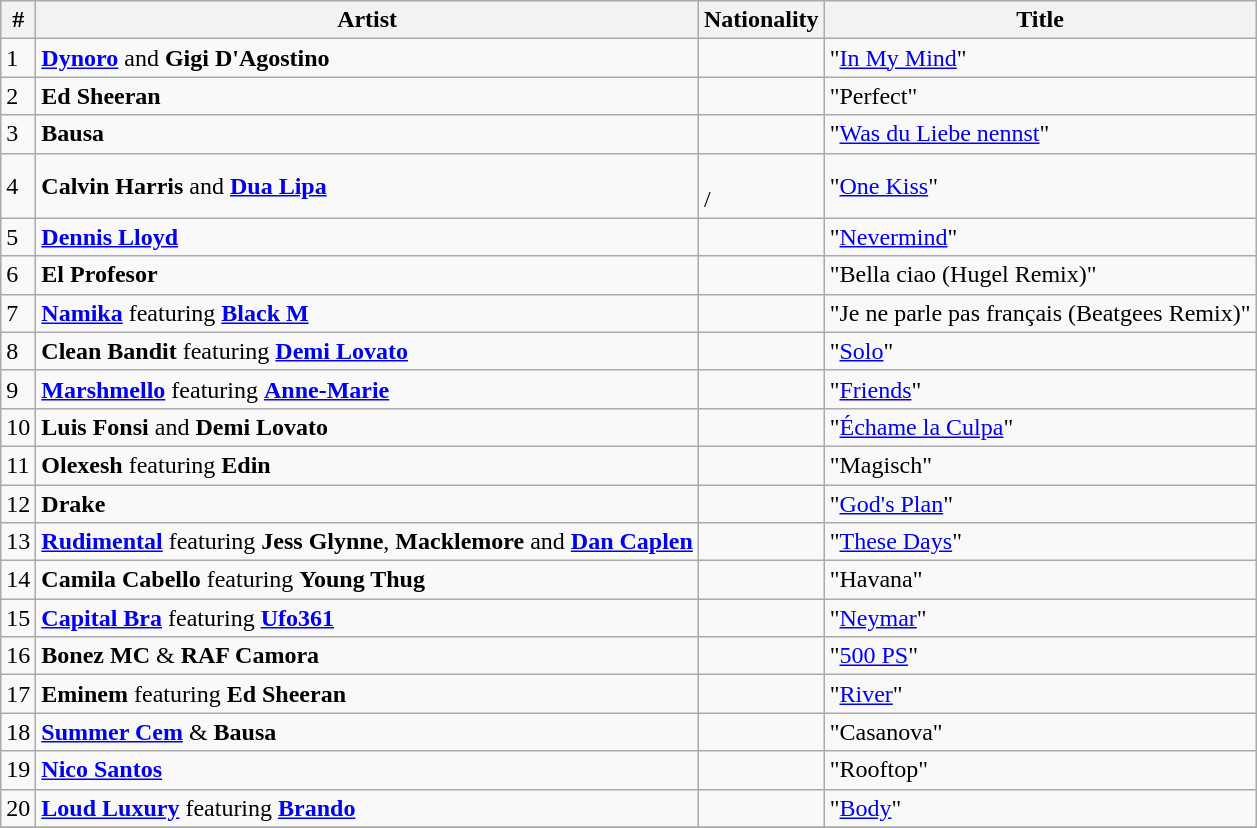<table class="wikitable sortable">
<tr>
<th>#</th>
<th>Artist</th>
<th>Nationality</th>
<th>Title</th>
</tr>
<tr>
<td>1</td>
<td><strong><a href='#'>Dynoro</a></strong> and <strong>Gigi D'Agostino</strong></td>
<td><br></td>
<td>"<a href='#'>In My Mind</a>"</td>
</tr>
<tr>
<td>2</td>
<td><strong>Ed Sheeran</strong></td>
<td></td>
<td>"Perfect"</td>
</tr>
<tr>
<td>3</td>
<td><strong>Bausa</strong></td>
<td></td>
<td>"<a href='#'>Was du Liebe nennst</a>"</td>
</tr>
<tr>
<td>4</td>
<td><strong>Calvin Harris</strong> and <strong><a href='#'>Dua Lipa</a></strong></td>
<td><br>/</td>
<td>"<a href='#'>One Kiss</a>"</td>
</tr>
<tr>
<td>5</td>
<td><strong><a href='#'>Dennis Lloyd</a></strong></td>
<td></td>
<td>"<a href='#'>Nevermind</a>"</td>
</tr>
<tr>
<td>6</td>
<td><strong>El Profesor</strong></td>
<td></td>
<td>"Bella ciao (Hugel Remix)"</td>
</tr>
<tr>
<td>7</td>
<td><strong><a href='#'>Namika</a></strong> featuring <strong><a href='#'>Black M</a></strong></td>
<td><br></td>
<td>"Je ne parle pas français (Beatgees Remix)"</td>
</tr>
<tr>
<td>8</td>
<td><strong>Clean Bandit</strong> featuring <strong><a href='#'>Demi Lovato</a></strong></td>
<td><br></td>
<td>"<a href='#'>Solo</a>"</td>
</tr>
<tr>
<td>9</td>
<td><strong><a href='#'>Marshmello</a></strong> featuring <strong><a href='#'>Anne-Marie</a></strong></td>
<td><br></td>
<td>"<a href='#'>Friends</a>"</td>
</tr>
<tr>
<td>10</td>
<td><strong>Luis Fonsi</strong> and <strong>Demi Lovato</strong></td>
<td><br></td>
<td>"<a href='#'>Échame la Culpa</a>"</td>
</tr>
<tr>
<td>11</td>
<td><strong>Olexesh</strong> featuring <strong>Edin</strong></td>
<td></td>
<td>"Magisch"</td>
</tr>
<tr>
<td>12</td>
<td><strong>Drake</strong></td>
<td></td>
<td>"<a href='#'>God's Plan</a>"</td>
</tr>
<tr>
<td>13</td>
<td><strong><a href='#'>Rudimental</a></strong> featuring <strong>Jess Glynne</strong>, <strong>Macklemore</strong> and <strong><a href='#'>Dan Caplen</a></strong></td>
<td><br></td>
<td>"<a href='#'>These Days</a>"</td>
</tr>
<tr>
<td>14</td>
<td><strong>Camila Cabello</strong> featuring <strong>Young Thug</strong></td>
<td><br></td>
<td>"Havana"</td>
</tr>
<tr>
<td>15</td>
<td><strong><a href='#'>Capital Bra</a></strong> featuring <strong><a href='#'>Ufo361</a></strong></td>
<td></td>
<td>"<a href='#'>Neymar</a>"</td>
</tr>
<tr>
<td>16</td>
<td><strong>Bonez MC</strong> & <strong>RAF Camora</strong></td>
<td></td>
<td>"<a href='#'>500 PS</a>"</td>
</tr>
<tr>
<td>17</td>
<td><strong>Eminem</strong> featuring <strong>Ed Sheeran</strong></td>
<td><br></td>
<td>"<a href='#'>River</a>"</td>
</tr>
<tr>
<td>18</td>
<td><strong><a href='#'>Summer Cem</a></strong> & <strong>Bausa</strong></td>
<td></td>
<td>"Casanova"</td>
</tr>
<tr>
<td>19</td>
<td><strong><a href='#'>Nico Santos</a></strong></td>
<td></td>
<td>"Rooftop"</td>
</tr>
<tr>
<td>20</td>
<td><strong><a href='#'>Loud Luxury</a></strong> featuring <strong><a href='#'>Brando</a></strong></td>
<td><br></td>
<td>"<a href='#'>Body</a>"</td>
</tr>
<tr>
</tr>
</table>
